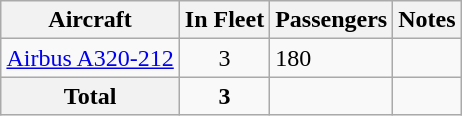<table class="wikitable" style="margin:1em auto;">
<tr>
<th>Aircraft</th>
<th>In Fleet</th>
<th>Passengers</th>
<th>Notes</th>
</tr>
<tr>
<td><a href='#'>Airbus A320-212</a></td>
<td style="text-align:center;">3</td>
<td>180</td>
<td></td>
</tr>
<tr>
<th>Total</th>
<td align=center><strong>3</strong></td>
<td align=center></td>
<td></td>
</tr>
</table>
